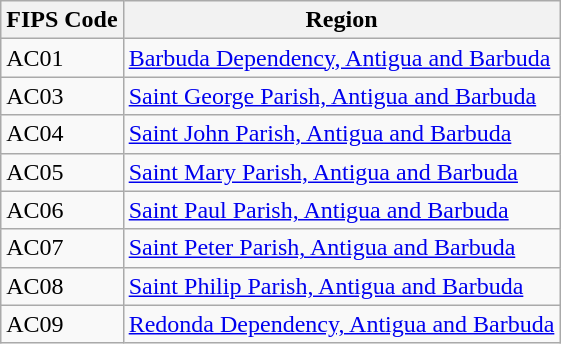<table class="wikitable">
<tr>
<th>FIPS Code</th>
<th>Region</th>
</tr>
<tr>
<td>AC01</td>
<td><a href='#'>Barbuda Dependency, Antigua and Barbuda</a></td>
</tr>
<tr>
<td>AC03</td>
<td><a href='#'>Saint George Parish, Antigua and Barbuda</a></td>
</tr>
<tr>
<td>AC04</td>
<td><a href='#'>Saint John Parish, Antigua and Barbuda</a></td>
</tr>
<tr>
<td>AC05</td>
<td><a href='#'>Saint Mary Parish, Antigua and Barbuda</a></td>
</tr>
<tr>
<td>AC06</td>
<td><a href='#'>Saint Paul Parish, Antigua and Barbuda</a></td>
</tr>
<tr>
<td>AC07</td>
<td><a href='#'>Saint Peter Parish, Antigua and Barbuda</a></td>
</tr>
<tr>
<td>AC08</td>
<td><a href='#'>Saint Philip Parish, Antigua and Barbuda</a></td>
</tr>
<tr>
<td>AC09</td>
<td><a href='#'>Redonda Dependency, Antigua and Barbuda</a></td>
</tr>
</table>
